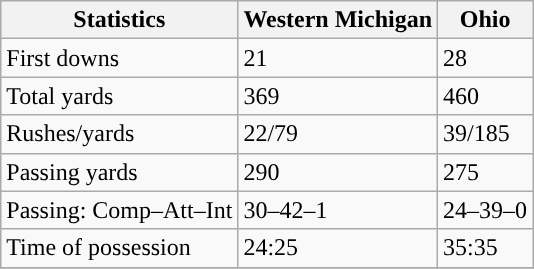<table class="wikitable" style="float: left;">
<tr>
<th>Statistics</th>
<th>Western Michigan</th>
<th>Ohio</th>
</tr>
<tr>
<td>First downs</td>
<td>21</td>
<td>28</td>
</tr>
<tr>
<td>Total yards</td>
<td>369</td>
<td>460</td>
</tr>
<tr>
<td>Rushes/yards</td>
<td>22/79</td>
<td>39/185</td>
</tr>
<tr>
<td>Passing yards</td>
<td>290</td>
<td>275</td>
</tr>
<tr>
<td>Passing: Comp–Att–Int</td>
<td>30–42–1</td>
<td>24–39–0</td>
</tr>
<tr>
<td>Time of possession</td>
<td>24:25</td>
<td>35:35</td>
</tr>
<tr>
</tr>
</table>
